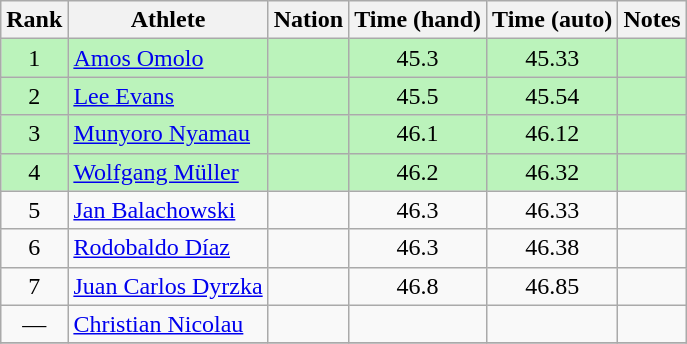<table class="wikitable sortable" style="text-align:center">
<tr>
<th>Rank</th>
<th>Athlete</th>
<th>Nation</th>
<th>Time (hand)</th>
<th>Time (auto)</th>
<th>Notes</th>
</tr>
<tr bgcolor=bbf3bb>
<td>1</td>
<td align=left><a href='#'>Amos Omolo</a></td>
<td align=left></td>
<td>45.3</td>
<td>45.33</td>
<td></td>
</tr>
<tr bgcolor=bbf3bb>
<td>2</td>
<td align=left><a href='#'>Lee Evans</a></td>
<td align=left></td>
<td>45.5</td>
<td>45.54</td>
<td></td>
</tr>
<tr bgcolor=bbf3bb>
<td>3</td>
<td align=left><a href='#'>Munyoro Nyamau</a></td>
<td align=left></td>
<td>46.1</td>
<td>46.12</td>
<td></td>
</tr>
<tr bgcolor=bbf3bb>
<td>4</td>
<td align=left><a href='#'>Wolfgang Müller</a></td>
<td align=left></td>
<td>46.2</td>
<td>46.32</td>
<td></td>
</tr>
<tr>
<td>5</td>
<td align=left><a href='#'>Jan Balachowski</a></td>
<td align=left></td>
<td>46.3</td>
<td>46.33</td>
<td></td>
</tr>
<tr>
<td>6</td>
<td align=left><a href='#'>Rodobaldo Díaz</a></td>
<td align=left></td>
<td>46.3</td>
<td>46.38</td>
<td></td>
</tr>
<tr>
<td>7</td>
<td align=left><a href='#'>Juan Carlos Dyrzka</a></td>
<td align=left></td>
<td>46.8</td>
<td>46.85</td>
<td></td>
</tr>
<tr>
<td data-sort-value=8>—</td>
<td align=left><a href='#'>Christian Nicolau</a></td>
<td align=left></td>
<td></td>
<td></td>
<td></td>
</tr>
<tr>
</tr>
</table>
